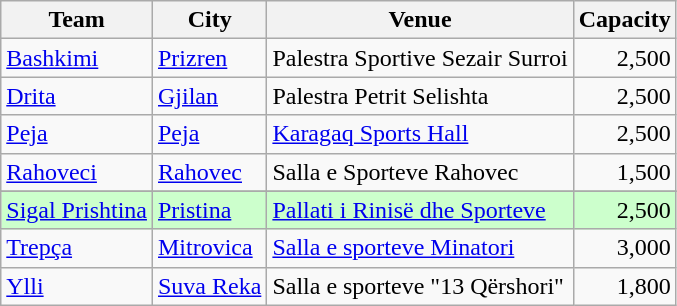<table class="wikitable sortable">
<tr>
<th>Team</th>
<th>City</th>
<th>Venue</th>
<th>Capacity</th>
</tr>
<tr>
<td><a href='#'>Bashkimi</a></td>
<td><a href='#'>Prizren</a></td>
<td>Palestra Sportive Sezair Surroi</td>
<td align=right>2,500</td>
</tr>
<tr>
<td><a href='#'>Drita</a></td>
<td><a href='#'>Gjilan</a></td>
<td>Palestra Petrit Selishta</td>
<td align=right>2,500</td>
</tr>
<tr>
<td><a href='#'>Peja</a></td>
<td><a href='#'>Peja</a></td>
<td><a href='#'>Karagaq Sports Hall</a></td>
<td align=right>2,500</td>
</tr>
<tr>
<td><a href='#'>Rahoveci</a></td>
<td><a href='#'>Rahovec</a></td>
<td>Salla e Sporteve Rahovec</td>
<td align=right>1,500</td>
</tr>
<tr>
</tr>
<tr bgcolor="#cfc">
<td><a href='#'>Sigal Prishtina</a></td>
<td><a href='#'>Pristina</a></td>
<td><a href='#'>Pallati i Rinisë dhe Sporteve</a></td>
<td align=right>2,500</td>
</tr>
<tr>
<td><a href='#'>Trepça</a></td>
<td><a href='#'>Mitrovica</a></td>
<td><a href='#'>Salla e sporteve Minatori</a></td>
<td align=right>3,000</td>
</tr>
<tr>
<td><a href='#'>Ylli</a></td>
<td><a href='#'>Suva Reka</a></td>
<td>Salla e sporteve "13 Qërshori"</td>
<td align=right>1,800</td>
</tr>
</table>
